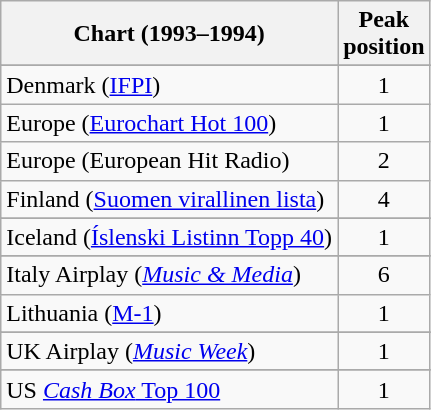<table class="wikitable sortable">
<tr>
<th>Chart (1993–1994)</th>
<th>Peak<br>position</th>
</tr>
<tr>
</tr>
<tr>
</tr>
<tr>
</tr>
<tr>
</tr>
<tr>
</tr>
<tr>
<td>Denmark (<a href='#'>IFPI</a>)</td>
<td align="center">1</td>
</tr>
<tr>
<td>Europe (<a href='#'>Eurochart Hot 100</a>)</td>
<td align="center">1</td>
</tr>
<tr>
<td>Europe (European Hit Radio)</td>
<td align="center">2</td>
</tr>
<tr>
<td>Finland (<a href='#'>Suomen virallinen lista</a>)</td>
<td align="center">4</td>
</tr>
<tr>
</tr>
<tr>
</tr>
<tr>
<td>Iceland (<a href='#'>Íslenski Listinn Topp 40</a>)</td>
<td align="center">1</td>
</tr>
<tr>
</tr>
<tr>
<td>Italy Airplay (<em><a href='#'>Music & Media</a></em>)</td>
<td align="center">6</td>
</tr>
<tr>
<td>Lithuania (<a href='#'>M-1</a>)</td>
<td align="center">1</td>
</tr>
<tr>
</tr>
<tr>
</tr>
<tr>
</tr>
<tr>
</tr>
<tr>
</tr>
<tr>
</tr>
<tr>
</tr>
<tr>
<td>UK Airplay (<em><a href='#'>Music Week</a></em>)</td>
<td align="center">1</td>
</tr>
<tr>
</tr>
<tr>
</tr>
<tr>
</tr>
<tr>
</tr>
<tr>
</tr>
<tr>
<td>US <a href='#'><em>Cash Box</em> Top 100</a></td>
<td align="center">1</td>
</tr>
</table>
